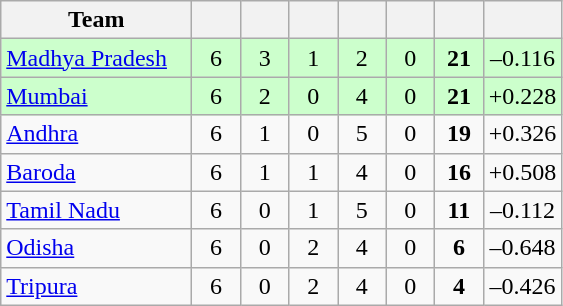<table class="wikitable" style="text-align:center">
<tr>
<th style="width:120px">Team</th>
<th style="width:25px"></th>
<th style="width:25px"></th>
<th style="width:25px"></th>
<th style="width:25px"></th>
<th style="width:25px"></th>
<th style="width:25px"></th>
<th style="width:40px;"></th>
</tr>
<tr style="background:#cfc;">
<td style="text-align:left"><a href='#'>Madhya Pradesh</a></td>
<td>6</td>
<td>3</td>
<td>1</td>
<td>2</td>
<td>0</td>
<td><strong>21</strong></td>
<td>–0.116</td>
</tr>
<tr style="background:#cfc;">
<td style="text-align:left"><a href='#'>Mumbai</a></td>
<td>6</td>
<td>2</td>
<td>0</td>
<td>4</td>
<td>0</td>
<td><strong>21</strong></td>
<td>+0.228</td>
</tr>
<tr>
<td style="text-align:left"><a href='#'>Andhra</a></td>
<td>6</td>
<td>1</td>
<td>0</td>
<td>5</td>
<td>0</td>
<td><strong>19</strong></td>
<td>+0.326</td>
</tr>
<tr>
<td style="text-align:left"><a href='#'>Baroda</a></td>
<td>6</td>
<td>1</td>
<td>1</td>
<td>4</td>
<td>0</td>
<td><strong>16</strong></td>
<td>+0.508</td>
</tr>
<tr>
<td style="text-align:left"><a href='#'>Tamil Nadu</a></td>
<td>6</td>
<td>0</td>
<td>1</td>
<td>5</td>
<td>0</td>
<td><strong>11</strong></td>
<td>–0.112</td>
</tr>
<tr>
<td style="text-align:left"><a href='#'>Odisha</a></td>
<td>6</td>
<td>0</td>
<td>2</td>
<td>4</td>
<td>0</td>
<td><strong>6</strong></td>
<td>–0.648</td>
</tr>
<tr>
<td style="text-align:left"><a href='#'>Tripura</a></td>
<td>6</td>
<td>0</td>
<td>2</td>
<td>4</td>
<td>0</td>
<td><strong>4</strong></td>
<td>–0.426</td>
</tr>
</table>
